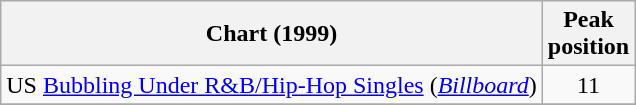<table class="wikitable sortable">
<tr>
<th align="left">Chart (1999)</th>
<th align="left">Peak<br>position</th>
</tr>
<tr>
<td align="left">US <a href='#'>Bubbling Under R&B/Hip-Hop Singles</a> (<a href='#'><em>Billboard</em></a>)</td>
<td align="center">11</td>
</tr>
<tr>
</tr>
</table>
